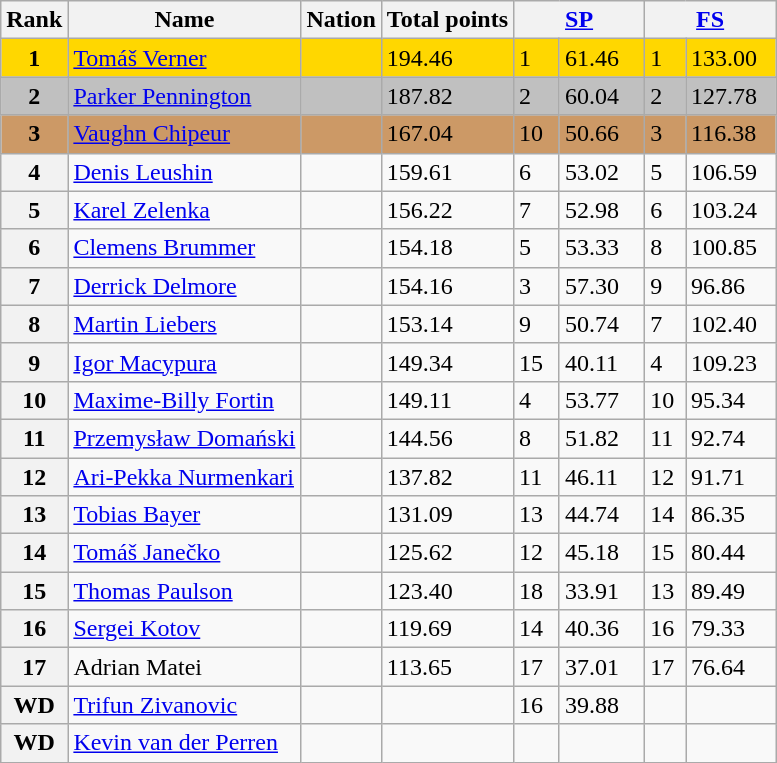<table class="wikitable">
<tr>
<th>Rank</th>
<th>Name</th>
<th>Nation</th>
<th>Total points</th>
<th colspan="2" width="80px"><a href='#'>SP</a></th>
<th colspan="2" width="80px"><a href='#'>FS</a></th>
</tr>
<tr bgcolor="gold">
<td align="center"><strong>1</strong></td>
<td><a href='#'>Tomáš Verner</a></td>
<td></td>
<td>194.46</td>
<td>1</td>
<td>61.46</td>
<td>1</td>
<td>133.00</td>
</tr>
<tr bgcolor="silver">
<td align="center"><strong>2</strong></td>
<td><a href='#'>Parker Pennington</a></td>
<td></td>
<td>187.82</td>
<td>2</td>
<td>60.04</td>
<td>2</td>
<td>127.78</td>
</tr>
<tr bgcolor="cc9966">
<td align="center"><strong>3</strong></td>
<td><a href='#'>Vaughn Chipeur</a></td>
<td></td>
<td>167.04</td>
<td>10</td>
<td>50.66</td>
<td>3</td>
<td>116.38</td>
</tr>
<tr>
<th>4</th>
<td><a href='#'>Denis Leushin</a></td>
<td></td>
<td>159.61</td>
<td>6</td>
<td>53.02</td>
<td>5</td>
<td>106.59</td>
</tr>
<tr>
<th>5</th>
<td><a href='#'>Karel Zelenka</a></td>
<td></td>
<td>156.22</td>
<td>7</td>
<td>52.98</td>
<td>6</td>
<td>103.24</td>
</tr>
<tr>
<th>6</th>
<td><a href='#'>Clemens Brummer</a></td>
<td></td>
<td>154.18</td>
<td>5</td>
<td>53.33</td>
<td>8</td>
<td>100.85</td>
</tr>
<tr>
<th>7</th>
<td><a href='#'>Derrick Delmore</a></td>
<td></td>
<td>154.16</td>
<td>3</td>
<td>57.30</td>
<td>9</td>
<td>96.86</td>
</tr>
<tr>
<th>8</th>
<td><a href='#'>Martin Liebers</a></td>
<td></td>
<td>153.14</td>
<td>9</td>
<td>50.74</td>
<td>7</td>
<td>102.40</td>
</tr>
<tr>
<th>9</th>
<td><a href='#'>Igor Macypura</a></td>
<td></td>
<td>149.34</td>
<td>15</td>
<td>40.11</td>
<td>4</td>
<td>109.23</td>
</tr>
<tr>
<th>10</th>
<td><a href='#'>Maxime-Billy Fortin</a></td>
<td></td>
<td>149.11</td>
<td>4</td>
<td>53.77</td>
<td>10</td>
<td>95.34</td>
</tr>
<tr>
<th>11</th>
<td><a href='#'>Przemysław Domański</a></td>
<td></td>
<td>144.56</td>
<td>8</td>
<td>51.82</td>
<td>11</td>
<td>92.74</td>
</tr>
<tr>
<th>12</th>
<td><a href='#'>Ari-Pekka Nurmenkari</a></td>
<td></td>
<td>137.82</td>
<td>11</td>
<td>46.11</td>
<td>12</td>
<td>91.71</td>
</tr>
<tr>
<th>13</th>
<td><a href='#'>Tobias Bayer</a></td>
<td></td>
<td>131.09</td>
<td>13</td>
<td>44.74</td>
<td>14</td>
<td>86.35</td>
</tr>
<tr>
<th>14</th>
<td><a href='#'>Tomáš Janečko</a></td>
<td></td>
<td>125.62</td>
<td>12</td>
<td>45.18</td>
<td>15</td>
<td>80.44</td>
</tr>
<tr>
<th>15</th>
<td><a href='#'>Thomas Paulson</a></td>
<td></td>
<td>123.40</td>
<td>18</td>
<td>33.91</td>
<td>13</td>
<td>89.49</td>
</tr>
<tr>
<th>16</th>
<td><a href='#'>Sergei Kotov</a></td>
<td></td>
<td>119.69</td>
<td>14</td>
<td>40.36</td>
<td>16</td>
<td>79.33</td>
</tr>
<tr>
<th>17</th>
<td>Adrian Matei</td>
<td></td>
<td>113.65</td>
<td>17</td>
<td>37.01</td>
<td>17</td>
<td>76.64</td>
</tr>
<tr>
<th>WD</th>
<td><a href='#'>Trifun Zivanovic</a></td>
<td></td>
<td></td>
<td>16</td>
<td>39.88</td>
<td></td>
<td></td>
</tr>
<tr>
<th>WD</th>
<td><a href='#'>Kevin van der Perren</a></td>
<td></td>
<td></td>
<td></td>
<td></td>
<td></td>
<td></td>
</tr>
</table>
